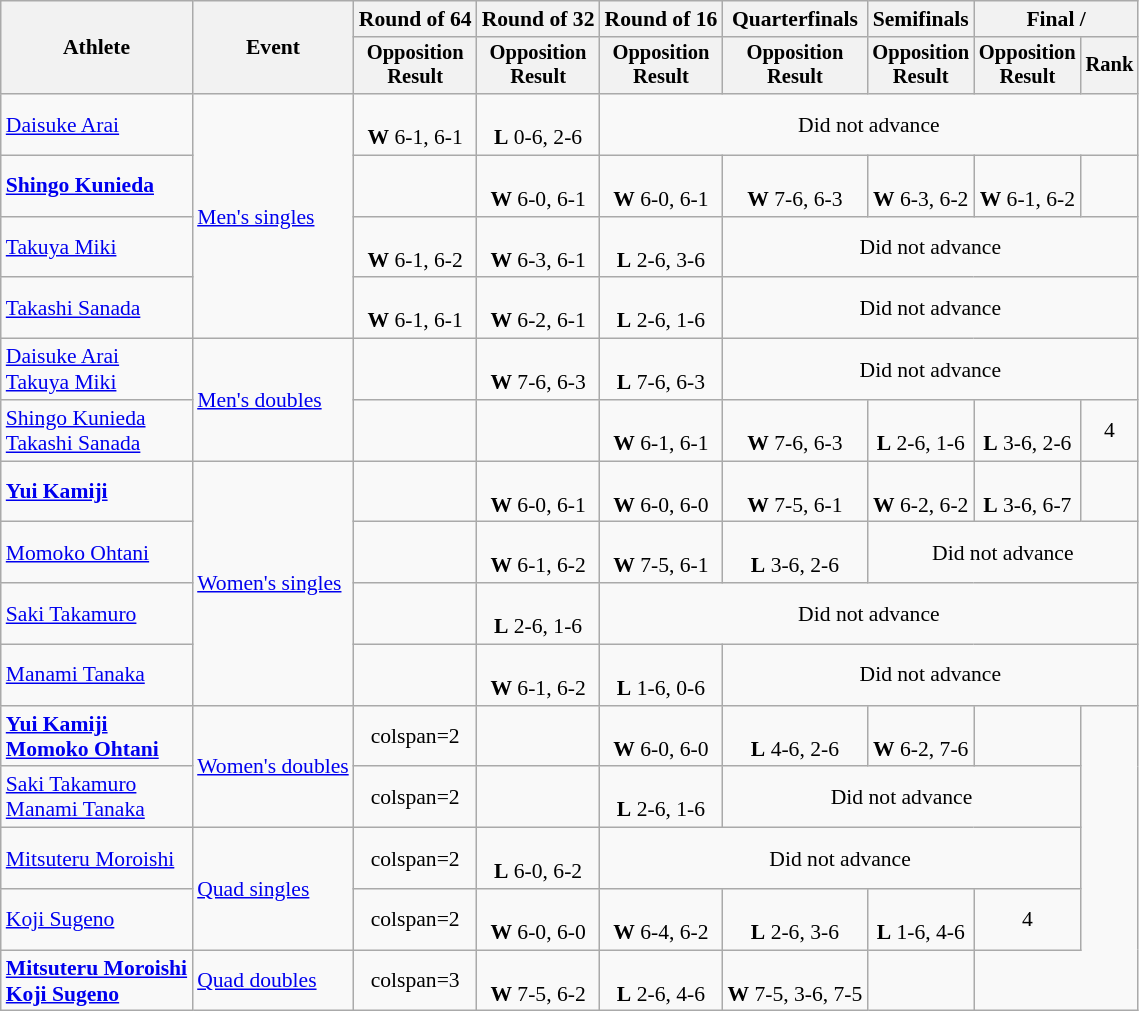<table class="wikitable" style="font-size:90%;">
<tr>
<th rowspan=2>Athlete</th>
<th rowspan=2>Event</th>
<th>Round of 64</th>
<th>Round of 32</th>
<th>Round of 16</th>
<th>Quarterfinals</th>
<th>Semifinals</th>
<th colspan=2>Final / </th>
</tr>
<tr style="font-size:95%">
<th>Opposition<br>Result</th>
<th>Opposition<br>Result</th>
<th>Opposition<br>Result</th>
<th>Opposition<br>Result</th>
<th>Opposition<br>Result</th>
<th>Opposition<br>Result</th>
<th>Rank</th>
</tr>
<tr align=center>
<td align=left><a href='#'>Daisuke Arai</a></td>
<td rowspan=4 align=left><a href='#'>Men's singles</a></td>
<td><br> <strong>W</strong> 6-1, 6-1</td>
<td><br> <strong>L</strong> 0-6, 2-6</td>
<td colspan=5>Did not advance</td>
</tr>
<tr align=center>
<td align=left><strong><a href='#'>Shingo Kunieda</a></strong></td>
<td></td>
<td><br> <strong>W</strong> 6-0, 6-1</td>
<td><br> <strong>W</strong> 6-0, 6-1</td>
<td><br> <strong>W</strong> 7-6, 6-3</td>
<td><br> <strong>W</strong> 6-3, 6-2</td>
<td><br> <strong>W</strong> 6-1, 6-2</td>
<td></td>
</tr>
<tr align=center>
<td align=left><a href='#'>Takuya Miki</a></td>
<td><br> <strong>W</strong> 6-1, 6-2</td>
<td><br> <strong>W</strong> 6-3, 6-1</td>
<td><br> <strong>L</strong> 2-6, 3-6</td>
<td colspan=4>Did not advance</td>
</tr>
<tr align=center>
<td align=left><a href='#'>Takashi Sanada</a></td>
<td><br> <strong>W</strong> 6-1, 6-1</td>
<td><br> <strong>W</strong> 6-2, 6-1</td>
<td><br> <strong>L</strong> 2-6, 1-6</td>
<td colspan=4>Did not advance</td>
</tr>
<tr align=center>
<td align=left><a href='#'>Daisuke Arai</a><br><a href='#'>Takuya Miki</a></td>
<td rowspan=2 align=left><a href='#'>Men's doubles</a></td>
<td></td>
<td><br> <strong>W</strong> 7-6, 6-3</td>
<td><br> <strong>L</strong> 7-6, 6-3</td>
<td colspan=4>Did not advance</td>
</tr>
<tr align=center>
<td align=left><a href='#'>Shingo Kunieda</a><br><a href='#'>Takashi Sanada</a></td>
<td></td>
<td></td>
<td><br> <strong>W</strong> 6-1, 6-1</td>
<td><br> <strong>W</strong> 7-6, 6-3</td>
<td><br> <strong>L</strong> 2-6, 1-6</td>
<td><br> <strong>L</strong> 3-6, 2-6</td>
<td>4</td>
</tr>
<tr align=center>
<td align=left><strong><a href='#'>Yui Kamiji</a></strong></td>
<td rowspan=4 align=left><a href='#'>Women's singles</a></td>
<td></td>
<td><br> <strong>W</strong> 6-0, 6-1</td>
<td><br> <strong>W</strong> 6-0, 6-0</td>
<td><br> <strong>W</strong> 7-5, 6-1</td>
<td><br> <strong>W</strong> 6-2, 6-2</td>
<td><br> <strong>L</strong> 3-6, 6-7</td>
<td></td>
</tr>
<tr align=center>
<td align=left><a href='#'>Momoko Ohtani</a></td>
<td></td>
<td><br> <strong>W</strong> 6-1, 6-2</td>
<td><br> <strong>W</strong> 7-5, 6-1</td>
<td><br> <strong>L</strong> 3-6, 2-6</td>
<td colspan=3>Did not advance</td>
</tr>
<tr align=center>
<td align=left><a href='#'>Saki Takamuro</a></td>
<td></td>
<td><br> <strong>L</strong> 2-6, 1-6</td>
<td colspan=5>Did not advance</td>
</tr>
<tr align=center>
<td align=left><a href='#'>Manami Tanaka</a></td>
<td></td>
<td><br> <strong>W</strong> 6-1, 6-2</td>
<td><br> <strong>L</strong> 1-6, 0-6</td>
<td colspan=5>Did not advance</td>
</tr>
<tr align=center>
<td align=left><strong><a href='#'>Yui Kamiji</a><br><a href='#'>Momoko Ohtani</a></strong></td>
<td rowspan=2 align=left><a href='#'>Women's doubles</a></td>
<td>colspan=2 </td>
<td></td>
<td><br> <strong>W</strong> 6-0, 6-0</td>
<td><br> <strong>L</strong> 4-6, 2-6</td>
<td><br> <strong>W</strong> 6-2, 7-6</td>
<td></td>
</tr>
<tr align=center>
<td align=left><a href='#'>Saki Takamuro</a><br><a href='#'>Manami Tanaka</a></td>
<td>colspan=2 </td>
<td></td>
<td><br> <strong>L</strong> 2-6, 1-6</td>
<td colspan=3>Did not advance</td>
</tr>
<tr align=center>
<td align=left><a href='#'>Mitsuteru Moroishi</a></td>
<td rowspan=2 align=left><a href='#'>Quad singles</a></td>
<td>colspan=2 </td>
<td><br> <strong>L</strong> 6-0, 6-2</td>
<td colspan=4>Did not advance</td>
</tr>
<tr align=center>
<td align=left><a href='#'>Koji Sugeno</a></td>
<td>colspan=2 </td>
<td><br> <strong>W</strong> 6-0, 6-0</td>
<td><br> <strong>W</strong> 6-4, 6-2</td>
<td><br> <strong>L</strong> 2-6, 3-6</td>
<td><br> <strong>L</strong> 1-6, 4-6</td>
<td>4</td>
</tr>
<tr align=center>
<td align=left><strong><a href='#'>Mitsuteru Moroishi</a><br><a href='#'>Koji Sugeno</a></strong></td>
<td align=left><a href='#'>Quad doubles</a></td>
<td>colspan=3 </td>
<td><br> <strong>W</strong> 7-5, 6-2</td>
<td><br> <strong>L</strong> 2-6, 4-6</td>
<td><br> <strong>W</strong> 7-5, 3-6, 7-5</td>
<td></td>
</tr>
</table>
